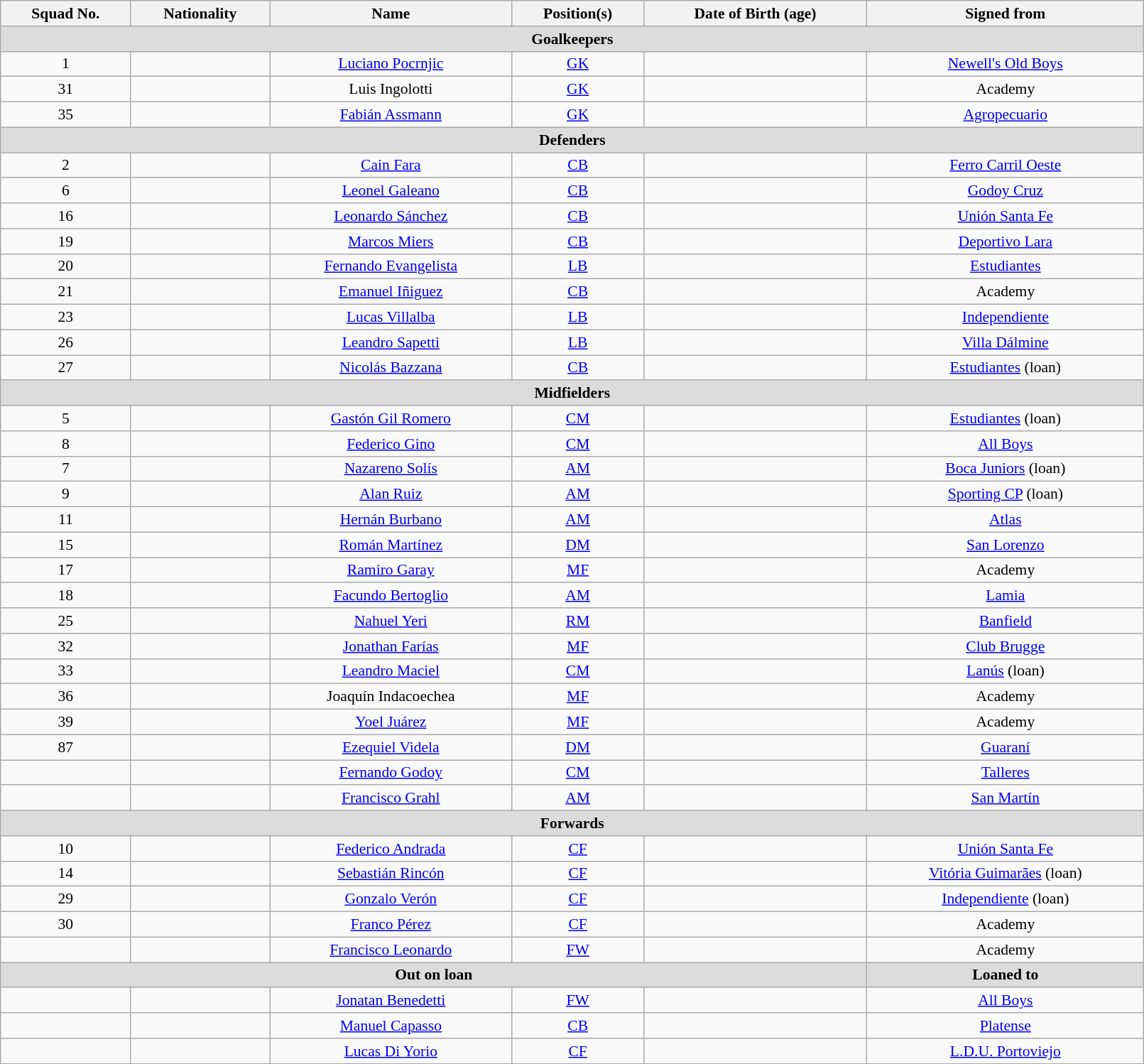<table class="wikitable sortable" style="text-align:center; font-size:90%; width:85%;">
<tr>
<th style="background:#; color:; text-align:center;">Squad No.</th>
<th style="background:#; color:; text-align:center;">Nationality</th>
<th style="background:#; color:; text-align:center;">Name</th>
<th style="background:#; color:; text-align:center;">Position(s)</th>
<th style="background:#; color:; text-align:center;">Date of Birth (age)</th>
<th style="background:#; color:; text-align:center;">Signed from</th>
</tr>
<tr>
<th colspan="6" style="background:#dcdcdc; text-align:center;">Goalkeepers</th>
</tr>
<tr>
<td>1</td>
<td></td>
<td><a href='#'>Luciano Pocrnjic</a></td>
<td><a href='#'>GK</a></td>
<td></td>
<td> <a href='#'>Newell's Old Boys</a></td>
</tr>
<tr>
<td>31</td>
<td></td>
<td>Luis Ingolotti</td>
<td><a href='#'>GK</a></td>
<td></td>
<td>Academy</td>
</tr>
<tr>
<td>35</td>
<td></td>
<td><a href='#'>Fabián Assmann</a></td>
<td><a href='#'>GK</a></td>
<td></td>
<td> <a href='#'>Agropecuario</a></td>
</tr>
<tr>
<th colspan="7" style="background:#dcdcdc; text-align:center;">Defenders</th>
</tr>
<tr>
<td>2</td>
<td></td>
<td><a href='#'>Cain Fara</a></td>
<td><a href='#'>CB</a></td>
<td></td>
<td> <a href='#'>Ferro Carril Oeste</a></td>
</tr>
<tr>
<td>6</td>
<td></td>
<td><a href='#'>Leonel Galeano</a></td>
<td><a href='#'>CB</a></td>
<td></td>
<td> <a href='#'>Godoy Cruz</a></td>
</tr>
<tr>
<td>16</td>
<td></td>
<td><a href='#'>Leonardo Sánchez</a></td>
<td><a href='#'>CB</a></td>
<td></td>
<td> <a href='#'>Unión Santa Fe</a></td>
</tr>
<tr>
<td>19</td>
<td></td>
<td><a href='#'>Marcos Miers</a></td>
<td><a href='#'>CB</a></td>
<td></td>
<td> <a href='#'>Deportivo Lara</a></td>
</tr>
<tr>
<td>20</td>
<td></td>
<td><a href='#'>Fernando Evangelista</a></td>
<td><a href='#'>LB</a></td>
<td></td>
<td> <a href='#'>Estudiantes</a></td>
</tr>
<tr>
<td>21</td>
<td></td>
<td><a href='#'>Emanuel Iñiguez</a></td>
<td><a href='#'>CB</a></td>
<td></td>
<td>Academy</td>
</tr>
<tr>
<td>23</td>
<td></td>
<td><a href='#'>Lucas Villalba</a></td>
<td><a href='#'>LB</a></td>
<td></td>
<td> <a href='#'>Independiente</a></td>
</tr>
<tr>
<td>26</td>
<td></td>
<td><a href='#'>Leandro Sapetti</a></td>
<td><a href='#'>LB</a></td>
<td></td>
<td> <a href='#'>Villa Dálmine</a></td>
</tr>
<tr>
<td>27</td>
<td></td>
<td><a href='#'>Nicolás Bazzana</a></td>
<td><a href='#'>CB</a></td>
<td></td>
<td> <a href='#'>Estudiantes</a> (loan)</td>
</tr>
<tr>
<th colspan="7" style="background:#dcdcdc; text-align:center;">Midfielders</th>
</tr>
<tr>
<td>5</td>
<td></td>
<td><a href='#'>Gastón Gil Romero</a></td>
<td><a href='#'>CM</a></td>
<td></td>
<td> <a href='#'>Estudiantes</a> (loan)</td>
</tr>
<tr>
<td>8</td>
<td></td>
<td><a href='#'>Federico Gino</a></td>
<td><a href='#'>CM</a></td>
<td></td>
<td> <a href='#'>All Boys</a></td>
</tr>
<tr>
<td>7</td>
<td></td>
<td><a href='#'>Nazareno Solís</a></td>
<td><a href='#'>AM</a></td>
<td></td>
<td> <a href='#'>Boca Juniors</a> (loan)</td>
</tr>
<tr>
<td>9</td>
<td></td>
<td><a href='#'>Alan Ruiz</a></td>
<td><a href='#'>AM</a></td>
<td></td>
<td> <a href='#'>Sporting CP</a> (loan)</td>
</tr>
<tr>
<td>11</td>
<td></td>
<td><a href='#'>Hernán Burbano</a></td>
<td><a href='#'>AM</a></td>
<td></td>
<td> <a href='#'>Atlas</a></td>
</tr>
<tr>
<td>15</td>
<td></td>
<td><a href='#'>Román Martínez</a></td>
<td><a href='#'>DM</a></td>
<td></td>
<td> <a href='#'>San Lorenzo</a></td>
</tr>
<tr>
<td>17</td>
<td></td>
<td><a href='#'>Ramiro Garay</a></td>
<td><a href='#'>MF</a></td>
<td></td>
<td>Academy</td>
</tr>
<tr>
<td>18</td>
<td></td>
<td><a href='#'>Facundo Bertoglio</a></td>
<td><a href='#'>AM</a></td>
<td></td>
<td> <a href='#'>Lamia</a></td>
</tr>
<tr>
<td>25</td>
<td></td>
<td><a href='#'>Nahuel Yeri</a></td>
<td><a href='#'>RM</a></td>
<td></td>
<td> <a href='#'>Banfield</a></td>
</tr>
<tr>
<td>32</td>
<td></td>
<td><a href='#'>Jonathan Farías</a></td>
<td><a href='#'>MF</a></td>
<td></td>
<td> <a href='#'>Club Brugge</a></td>
</tr>
<tr>
<td>33</td>
<td></td>
<td><a href='#'>Leandro Maciel</a></td>
<td><a href='#'>CM</a></td>
<td></td>
<td> <a href='#'>Lanús</a> (loan)</td>
</tr>
<tr>
<td>36</td>
<td></td>
<td>Joaquín Indacoechea</td>
<td><a href='#'>MF</a></td>
<td></td>
<td>Academy</td>
</tr>
<tr>
<td>39</td>
<td></td>
<td><a href='#'>Yoel Juárez</a></td>
<td><a href='#'>MF</a></td>
<td></td>
<td>Academy</td>
</tr>
<tr>
<td>87</td>
<td></td>
<td><a href='#'>Ezequiel Videla</a></td>
<td><a href='#'>DM</a></td>
<td></td>
<td> <a href='#'>Guaraní</a></td>
</tr>
<tr>
<td></td>
<td></td>
<td><a href='#'>Fernando Godoy</a></td>
<td><a href='#'>CM</a></td>
<td></td>
<td> <a href='#'>Talleres</a></td>
</tr>
<tr>
<td></td>
<td></td>
<td><a href='#'>Francisco Grahl</a></td>
<td><a href='#'>AM</a></td>
<td></td>
<td> <a href='#'>San Martín</a></td>
</tr>
<tr>
<th colspan="7" style="background:#dcdcdc; text-align:center;">Forwards</th>
</tr>
<tr>
<td>10</td>
<td></td>
<td><a href='#'>Federico Andrada</a></td>
<td><a href='#'>CF</a></td>
<td></td>
<td> <a href='#'>Unión Santa Fe</a></td>
</tr>
<tr>
<td>14</td>
<td></td>
<td><a href='#'>Sebastián Rincón</a></td>
<td><a href='#'>CF</a></td>
<td></td>
<td> <a href='#'>Vitória Guimarães</a> (loan)</td>
</tr>
<tr>
<td>29</td>
<td></td>
<td><a href='#'>Gonzalo Verón</a></td>
<td><a href='#'>CF</a></td>
<td></td>
<td> <a href='#'>Independiente</a> (loan)</td>
</tr>
<tr>
<td>30</td>
<td></td>
<td><a href='#'>Franco Pérez</a></td>
<td><a href='#'>CF</a></td>
<td></td>
<td>Academy</td>
</tr>
<tr>
<td></td>
<td></td>
<td><a href='#'>Francisco Leonardo</a></td>
<td><a href='#'>FW</a></td>
<td></td>
<td>Academy</td>
</tr>
<tr>
<th colspan="5" style="background:#dcdcdc; text-align:center;">Out on loan</th>
<th colspan="1" style="background:#dcdcdc; text-align:center;">Loaned to</th>
</tr>
<tr>
<td></td>
<td></td>
<td><a href='#'>Jonatan Benedetti</a></td>
<td><a href='#'>FW</a></td>
<td></td>
<td> <a href='#'>All Boys</a></td>
</tr>
<tr>
<td></td>
<td></td>
<td><a href='#'>Manuel Capasso</a></td>
<td><a href='#'>CB</a></td>
<td></td>
<td> <a href='#'>Platense</a></td>
</tr>
<tr>
<td></td>
<td></td>
<td><a href='#'>Lucas Di Yorio</a></td>
<td><a href='#'>CF</a></td>
<td></td>
<td> <a href='#'>L.D.U. Portoviejo</a></td>
</tr>
<tr>
</tr>
</table>
